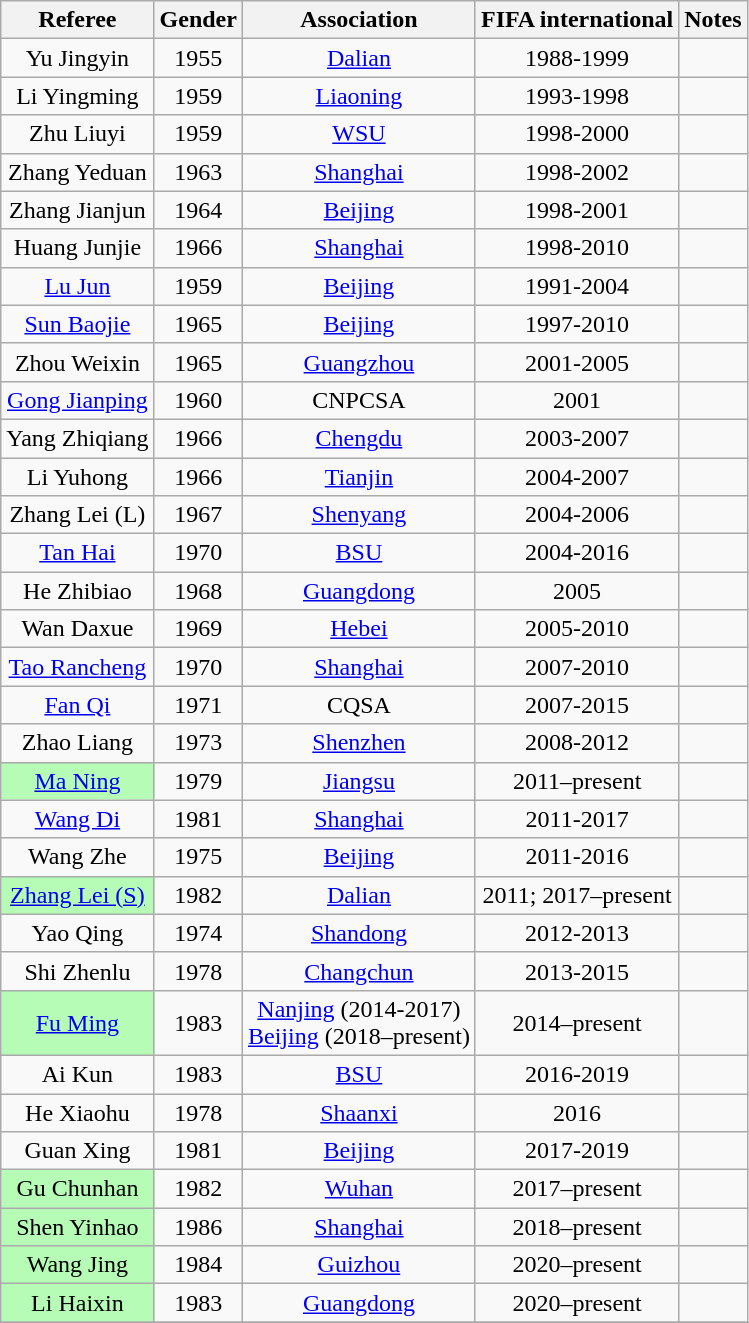<table class="wikitable plainrowheaders sortable">
<tr>
<th scope="col">Referee</th>
<th scope="col">Gender</th>
<th scope="col">Association</th>
<th scope="col">FIFA international</th>
<th scope="col" class="unsortable">Notes</th>
</tr>
<tr>
<td scope="row"; align=center>Yu Jingyin</td>
<td align=center>1955</td>
<td align=center><a href='#'>Dalian</a></td>
<td align=center>1988-1999</td>
<td></td>
</tr>
<tr>
<td scope="row"; align=center>Li Yingming</td>
<td align=center>1959</td>
<td align=center><a href='#'>Liaoning</a></td>
<td align=center>1993-1998</td>
<td></td>
</tr>
<tr>
<td scope="row"; align=center>Zhu Liuyi</td>
<td align=center>1959</td>
<td align=center><a href='#'>WSU</a></td>
<td align=center>1998-2000</td>
<td></td>
</tr>
<tr>
<td scope="row"; align=center>Zhang Yeduan</td>
<td align=center>1963</td>
<td align=center><a href='#'>Shanghai</a></td>
<td align=center>1998-2002</td>
<td></td>
</tr>
<tr>
<td scope="row"; align=center>Zhang Jianjun</td>
<td align=center>1964</td>
<td align=center><a href='#'>Beijing</a></td>
<td align=center>1998-2001</td>
<td></td>
</tr>
<tr>
<td scope="row"; align=center>Huang Junjie</td>
<td align=center>1966</td>
<td align=center><a href='#'>Shanghai</a></td>
<td align=center>1998-2010</td>
<td></td>
</tr>
<tr>
<td scope="row"; align=center><a href='#'>Lu Jun</a></td>
<td align=center>1959</td>
<td align=center><a href='#'>Beijing</a></td>
<td align=center>1991-2004</td>
<td></td>
</tr>
<tr>
<td scope="row"; align=center><a href='#'>Sun Baojie</a></td>
<td align=center>1965</td>
<td align=center><a href='#'>Beijing</a></td>
<td align=center>1997-2010</td>
<td></td>
</tr>
<tr>
<td scope="row"; align=center>Zhou Weixin</td>
<td align=center>1965</td>
<td align=center><a href='#'>Guangzhou</a></td>
<td align=center>2001-2005</td>
<td></td>
</tr>
<tr>
<td scope="row"; align=center><a href='#'>Gong Jianping</a></td>
<td align=center>1960</td>
<td align=center>CNPCSA</td>
<td align=center>2001</td>
<td></td>
</tr>
<tr>
<td scope="row"; align=center>Yang Zhiqiang</td>
<td align=center>1966</td>
<td align=center><a href='#'>Chengdu</a></td>
<td align=center>2003-2007</td>
<td></td>
</tr>
<tr>
<td scope="row"; align=center>Li Yuhong</td>
<td align=center>1966</td>
<td align=center><a href='#'>Tianjin</a></td>
<td align=center>2004-2007</td>
<td></td>
</tr>
<tr>
<td scope="row"; align=center>Zhang Lei (L)</td>
<td align=center>1967</td>
<td align=center><a href='#'>Shenyang</a></td>
<td align=center>2004-2006</td>
<td></td>
</tr>
<tr>
<td scope="row"; align=center><a href='#'>Tan Hai</a></td>
<td align=center>1970</td>
<td align=center><a href='#'>BSU</a></td>
<td align=center>2004-2016</td>
<td></td>
</tr>
<tr>
<td scope="row"; align=center>He Zhibiao</td>
<td align=center>1968</td>
<td align=center><a href='#'>Guangdong</a></td>
<td align=center>2005</td>
<td></td>
</tr>
<tr>
<td scope="row"; align=center>Wan Daxue</td>
<td align=center>1969</td>
<td align=center><a href='#'>Hebei</a></td>
<td align=center>2005-2010</td>
<td></td>
</tr>
<tr>
<td scope="row"; align=center><a href='#'>Tao Rancheng</a></td>
<td align=center>1970</td>
<td align=center><a href='#'>Shanghai</a></td>
<td align=center>2007-2010</td>
<td></td>
</tr>
<tr>
<td scope="row"; align=center><a href='#'>Fan Qi</a></td>
<td align=center>1971</td>
<td align=center>CQSA</td>
<td align=center>2007-2015</td>
<td></td>
</tr>
<tr>
<td scope="row"; align=center>Zhao Liang</td>
<td align=center>1973</td>
<td align=center><a href='#'>Shenzhen</a></td>
<td align=center>2008-2012</td>
<td></td>
</tr>
<tr>
<td scope="row"; align="center"; style="background:#b6fcb6;"><a href='#'>Ma Ning</a></td>
<td align=center>1979</td>
<td align=center><a href='#'>Jiangsu</a></td>
<td align=center>2011–present</td>
<td></td>
</tr>
<tr>
<td scope="row"; align=center><a href='#'>Wang Di</a></td>
<td align=center>1981</td>
<td align=center><a href='#'>Shanghai</a></td>
<td align=center>2011-2017</td>
<td></td>
</tr>
<tr>
<td scope="row"; align=center>Wang Zhe</td>
<td align=center>1975</td>
<td align=center><a href='#'>Beijing</a></td>
<td align=center>2011-2016</td>
<td></td>
</tr>
<tr>
<td scope="row"; align="center"; style="background:#b6fcb6;"><a href='#'>Zhang Lei (S)</a></td>
<td align=center>1982</td>
<td align=center><a href='#'>Dalian</a></td>
<td align=center>2011; 2017–present</td>
<td></td>
</tr>
<tr>
<td scope="row"; align=center>Yao Qing</td>
<td align=center>1974</td>
<td align=center><a href='#'>Shandong</a></td>
<td align=center>2012-2013</td>
<td></td>
</tr>
<tr>
<td scope="row"; align=center>Shi Zhenlu</td>
<td align=center>1978</td>
<td align=center><a href='#'>Changchun</a></td>
<td align=center>2013-2015</td>
<td></td>
</tr>
<tr>
<td scope="row"; align="center"; style="background:#b6fcb6;"><a href='#'>Fu Ming</a></td>
<td align=center>1983</td>
<td align=center><a href='#'>Nanjing</a> (2014-2017)<br><a href='#'>Beijing</a> (2018–present)</td>
<td align=center>2014–present</td>
<td></td>
</tr>
<tr>
<td scope="row"; align=center>Ai Kun</td>
<td align=center>1983</td>
<td align=center><a href='#'>BSU</a></td>
<td align=center>2016-2019</td>
<td></td>
</tr>
<tr>
<td scope="row"; align=center>He Xiaohu</td>
<td align=center>1978</td>
<td align=center><a href='#'>Shaanxi</a></td>
<td align=center>2016</td>
<td></td>
</tr>
<tr>
<td scope="row"; align=center>Guan Xing</td>
<td align=center>1981</td>
<td align=center><a href='#'>Beijing</a></td>
<td align=center>2017-2019</td>
<td></td>
</tr>
<tr>
<td scope="row"; align="center"; style="background:#b6fcb6;">Gu Chunhan</td>
<td align=center>1982</td>
<td align=center><a href='#'>Wuhan</a></td>
<td align=center>2017–present</td>
<td></td>
</tr>
<tr>
<td scope="row"; align="center"; style="background:#b6fcb6;">Shen Yinhao</td>
<td align=center>1986</td>
<td align=center><a href='#'>Shanghai</a></td>
<td align=center>2018–present</td>
<td></td>
</tr>
<tr>
<td scope="row"; align="center"; style="background:#b6fcb6;">Wang Jing</td>
<td align=center>1984</td>
<td align=center><a href='#'>Guizhou</a></td>
<td align=center>2020–present</td>
<td></td>
</tr>
<tr>
<td scope="row"; align="center"; style="background:#b6fcb6;">Li Haixin</td>
<td align=center>1983</td>
<td align=center><a href='#'>Guangdong</a></td>
<td align=center>2020–present</td>
<td></td>
</tr>
<tr>
</tr>
</table>
